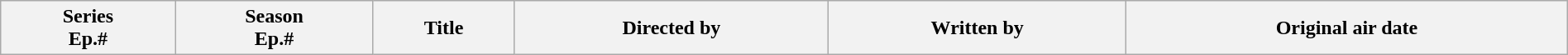<table class="wikitable plainrowheaders" style="width:100%; margin:auto;">
<tr>
<th>Series<br>Ep.#</th>
<th>Season<br>Ep.#</th>
<th>Title</th>
<th>Directed by</th>
<th>Written by</th>
<th>Original air date<br>







</th>
</tr>
</table>
